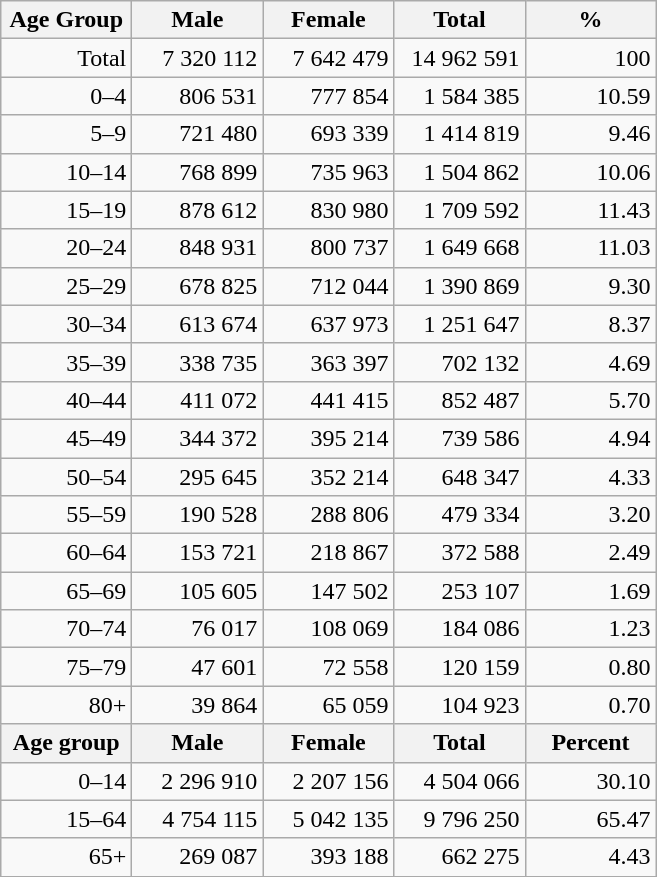<table class="wikitable">
<tr>
<th width="80pt">Age Group</th>
<th width="80pt">Male</th>
<th width="80pt">Female</th>
<th width="80pt">Total</th>
<th width="80pt">%</th>
</tr>
<tr>
<td align="right">Total</td>
<td align="right">7 320 112</td>
<td align="right">7 642 479</td>
<td align="right">14 962 591</td>
<td align="right">100</td>
</tr>
<tr>
<td align="right">0–4</td>
<td align="right">806 531</td>
<td align="right">777 854</td>
<td align="right">1 584 385</td>
<td align="right">10.59</td>
</tr>
<tr>
<td align="right">5–9</td>
<td align="right">721 480</td>
<td align="right">693 339</td>
<td align="right">1 414 819</td>
<td align="right">9.46</td>
</tr>
<tr>
<td align="right">10–14</td>
<td align="right">768 899</td>
<td align="right">735 963</td>
<td align="right">1 504 862</td>
<td align="right">10.06</td>
</tr>
<tr>
<td align="right">15–19</td>
<td align="right">878 612</td>
<td align="right">830 980</td>
<td align="right">1 709 592</td>
<td align="right">11.43</td>
</tr>
<tr>
<td align="right">20–24</td>
<td align="right">848 931</td>
<td align="right">800 737</td>
<td align="right">1 649 668</td>
<td align="right">11.03</td>
</tr>
<tr>
<td align="right">25–29</td>
<td align="right">678 825</td>
<td align="right">712 044</td>
<td align="right">1 390 869</td>
<td align="right">9.30</td>
</tr>
<tr>
<td align="right">30–34</td>
<td align="right">613 674</td>
<td align="right">637 973</td>
<td align="right">1 251 647</td>
<td align="right">8.37</td>
</tr>
<tr>
<td align="right">35–39</td>
<td align="right">338 735</td>
<td align="right">363 397</td>
<td align="right">702 132</td>
<td align="right">4.69</td>
</tr>
<tr>
<td align="right">40–44</td>
<td align="right">411 072</td>
<td align="right">441 415</td>
<td align="right">852 487</td>
<td align="right">5.70</td>
</tr>
<tr>
<td align="right">45–49</td>
<td align="right">344 372</td>
<td align="right">395 214</td>
<td align="right">739 586</td>
<td align="right">4.94</td>
</tr>
<tr>
<td align="right">50–54</td>
<td align="right">295 645</td>
<td align="right">352 214</td>
<td align="right">648 347</td>
<td align="right">4.33</td>
</tr>
<tr>
<td align="right">55–59</td>
<td align="right">190 528</td>
<td align="right">288 806</td>
<td align="right">479 334</td>
<td align="right">3.20</td>
</tr>
<tr>
<td align="right">60–64</td>
<td align="right">153 721</td>
<td align="right">218 867</td>
<td align="right">372 588</td>
<td align="right">2.49</td>
</tr>
<tr>
<td align="right">65–69</td>
<td align="right">105 605</td>
<td align="right">147 502</td>
<td align="right">253 107</td>
<td align="right">1.69</td>
</tr>
<tr>
<td align="right">70–74</td>
<td align="right">76 017</td>
<td align="right">108 069</td>
<td align="right">184 086</td>
<td align="right">1.23</td>
</tr>
<tr>
<td align="right">75–79</td>
<td align="right">47 601</td>
<td align="right">72 558</td>
<td align="right">120 159</td>
<td align="right">0.80</td>
</tr>
<tr>
<td align="right">80+</td>
<td align="right">39 864</td>
<td align="right">65 059</td>
<td align="right">104 923</td>
<td align="right">0.70</td>
</tr>
<tr>
<th width="50">Age group</th>
<th width="80pt">Male</th>
<th width="80">Female</th>
<th width="80">Total</th>
<th width="50">Percent</th>
</tr>
<tr>
<td align="right">0–14</td>
<td align="right">2 296 910</td>
<td align="right">2 207 156</td>
<td align="right">4 504 066</td>
<td align="right">30.10</td>
</tr>
<tr>
<td align="right">15–64</td>
<td align="right">4 754 115</td>
<td align="right">5 042 135</td>
<td align="right">9 796 250</td>
<td align="right">65.47</td>
</tr>
<tr>
<td align="right">65+</td>
<td align="right">269 087</td>
<td align="right">393 188</td>
<td align="right">662 275</td>
<td align="right">4.43</td>
</tr>
<tr>
</tr>
</table>
